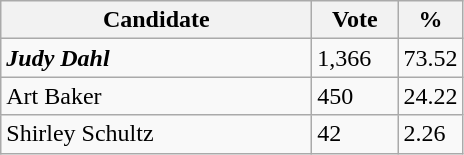<table class="wikitable">
<tr>
<th bgcolor="#DDDDFF" width="200px">Candidate</th>
<th bgcolor="#DDDDFF" width="50px">Vote</th>
<th bgcolor="#DDDDFF" width="30px">%</th>
</tr>
<tr>
<td><strong><em>Judy Dahl</em></strong></td>
<td>1,366</td>
<td>73.52</td>
</tr>
<tr>
<td>Art Baker</td>
<td>450</td>
<td>24.22</td>
</tr>
<tr>
<td>Shirley Schultz</td>
<td>42</td>
<td>2.26</td>
</tr>
</table>
